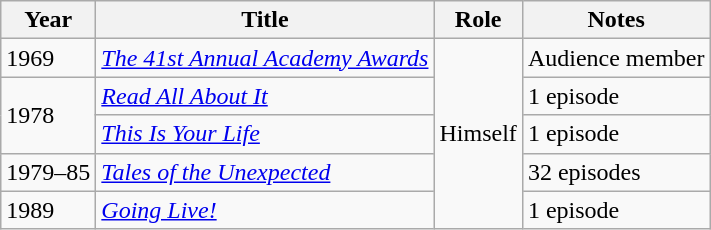<table class="wikitable sortable">
<tr>
<th>Year</th>
<th>Title</th>
<th>Role</th>
<th>Notes</th>
</tr>
<tr>
<td>1969</td>
<td><a href='#'><em>The 41st Annual Academy Awards</em></a></td>
<td rowspan="5">Himself</td>
<td>Audience member</td>
</tr>
<tr>
<td rowspan="2">1978</td>
<td><a href='#'><em>Read All About It</em></a></td>
<td>1 episode</td>
</tr>
<tr>
<td><a href='#'><em>This Is Your Life</em></a></td>
<td>1 episode</td>
</tr>
<tr>
<td>1979–85</td>
<td><a href='#'><em>Tales of the Unexpected</em></a></td>
<td>32 episodes</td>
</tr>
<tr>
<td>1989</td>
<td><em><a href='#'>Going Live!</a></em></td>
<td>1 episode</td>
</tr>
</table>
